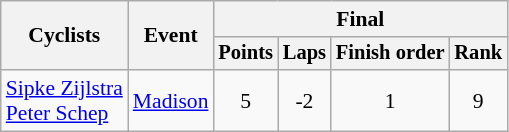<table class="wikitable" style="font-size:90%">
<tr>
<th rowspan=2>Cyclists</th>
<th rowspan=2>Event</th>
<th colspan=4>Final</th>
</tr>
<tr style="font-size:95%">
<th>Points</th>
<th>Laps</th>
<th>Finish order</th>
<th>Rank</th>
</tr>
<tr align=center>
<td align=left><a href='#'>Sipke Zijlstra</a><br><a href='#'>Peter Schep</a></td>
<td align=left><a href='#'>Madison</a></td>
<td>5</td>
<td>-2</td>
<td>1</td>
<td>9</td>
</tr>
</table>
